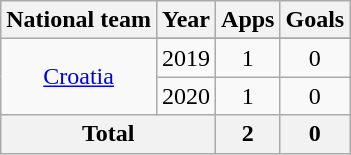<table class="wikitable" style="text-align:center">
<tr>
<th>National team</th>
<th>Year</th>
<th>Apps</th>
<th>Goals</th>
</tr>
<tr>
<td rowspan="3"><a href='#'>Croatia</a></td>
</tr>
<tr>
<td>2019</td>
<td>1</td>
<td>0</td>
</tr>
<tr>
<td>2020</td>
<td>1</td>
<td>0</td>
</tr>
<tr>
<th colspan="2">Total</th>
<th>2</th>
<th>0</th>
</tr>
</table>
